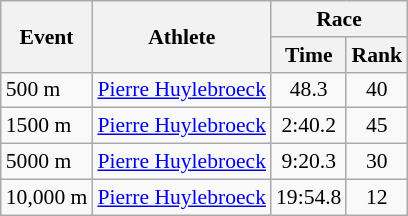<table class="wikitable" border="1" style="font-size:90%">
<tr>
<th rowspan=2>Event</th>
<th rowspan=2>Athlete</th>
<th colspan=2>Race</th>
</tr>
<tr>
<th>Time</th>
<th>Rank</th>
</tr>
<tr>
<td>500 m</td>
<td><a href='#'>Pierre Huylebroeck</a></td>
<td align=center>48.3</td>
<td align=center>40</td>
</tr>
<tr>
<td>1500 m</td>
<td><a href='#'>Pierre Huylebroeck</a></td>
<td align=center>2:40.2</td>
<td align=center>45</td>
</tr>
<tr>
<td>5000 m</td>
<td><a href='#'>Pierre Huylebroeck</a></td>
<td align=center>9:20.3</td>
<td align=center>30</td>
</tr>
<tr>
<td>10,000 m</td>
<td><a href='#'>Pierre Huylebroeck</a></td>
<td align=center>19:54.8</td>
<td align=center>12</td>
</tr>
</table>
